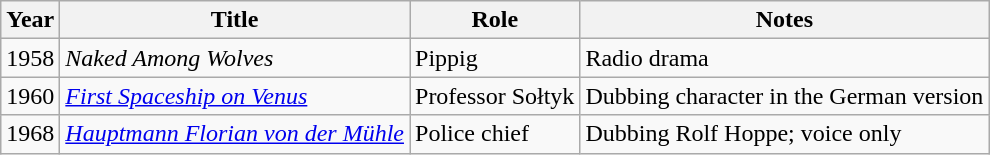<table class="wikitable sortable">
<tr>
<th>Year</th>
<th>Title</th>
<th>Role</th>
<th class="unsortable">Notes</th>
</tr>
<tr>
<td>1958</td>
<td><em>Naked Among Wolves</em></td>
<td>Pippig</td>
<td>Radio drama</td>
</tr>
<tr>
<td>1960</td>
<td><em><a href='#'>First Spaceship on Venus</a></em></td>
<td>Professor Sołtyk</td>
<td>Dubbing character in the German version</td>
</tr>
<tr>
<td>1968</td>
<td><em><a href='#'>Hauptmann Florian von der Mühle</a></em></td>
<td>Police chief</td>
<td>Dubbing Rolf Hoppe; voice only</td>
</tr>
</table>
